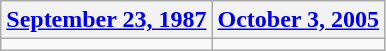<table class=wikitable>
<tr>
<th><a href='#'>September 23, 1987</a></th>
<th><a href='#'>October 3, 2005</a></th>
</tr>
<tr>
<td></td>
<td></td>
</tr>
</table>
